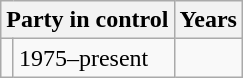<table class="wikitable">
<tr>
<th colspan="2">Party in control</th>
<th>Years</th>
</tr>
<tr>
<td></td>
<td>1975–present</td>
</tr>
</table>
